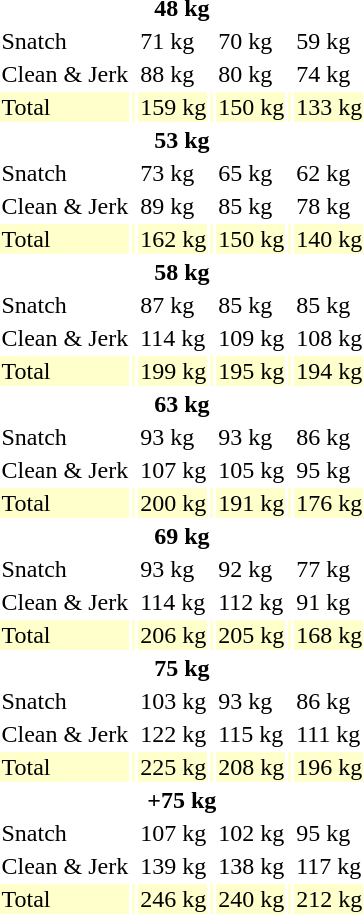<table>
<tr>
<th colspan=7>48 kg</th>
</tr>
<tr>
<td>Snatch</td>
<td></td>
<td>71 kg</td>
<td></td>
<td>70 kg</td>
<td></td>
<td>59 kg</td>
</tr>
<tr>
<td>Clean & Jerk</td>
<td></td>
<td>88 kg</td>
<td></td>
<td>80 kg</td>
<td></td>
<td>74 kg</td>
</tr>
<tr bgcolor=ffffcc>
<td>Total</td>
<td></td>
<td>159 kg</td>
<td></td>
<td>150 kg</td>
<td></td>
<td>133 kg</td>
</tr>
<tr>
<th colspan=7>53 kg</th>
</tr>
<tr>
<td>Snatch</td>
<td></td>
<td>73 kg</td>
<td></td>
<td>65 kg</td>
<td></td>
<td>62 kg</td>
</tr>
<tr>
<td>Clean & Jerk</td>
<td></td>
<td>89 kg</td>
<td></td>
<td>85 kg</td>
<td></td>
<td>78 kg</td>
</tr>
<tr bgcolor=ffffcc>
<td>Total</td>
<td></td>
<td>162 kg</td>
<td></td>
<td>150 kg</td>
<td></td>
<td>140 kg</td>
</tr>
<tr>
<th colspan=7>58 kg</th>
</tr>
<tr>
<td>Snatch</td>
<td></td>
<td>87 kg</td>
<td></td>
<td>85 kg</td>
<td></td>
<td>85 kg</td>
</tr>
<tr>
<td>Clean & Jerk</td>
<td></td>
<td>114 kg</td>
<td></td>
<td>109 kg</td>
<td></td>
<td>108 kg</td>
</tr>
<tr bgcolor=ffffcc>
<td>Total</td>
<td></td>
<td>199 kg</td>
<td></td>
<td>195 kg</td>
<td></td>
<td>194 kg</td>
</tr>
<tr>
<th colspan=7>63 kg</th>
</tr>
<tr>
<td>Snatch</td>
<td></td>
<td>93 kg</td>
<td></td>
<td>93 kg</td>
<td></td>
<td>86 kg</td>
</tr>
<tr>
<td>Clean & Jerk</td>
<td></td>
<td>107 kg</td>
<td></td>
<td>105 kg</td>
<td></td>
<td>95 kg</td>
</tr>
<tr bgcolor=ffffcc>
<td>Total</td>
<td></td>
<td>200 kg</td>
<td></td>
<td>191 kg</td>
<td></td>
<td>176 kg</td>
</tr>
<tr>
<th colspan=7>69 kg</th>
</tr>
<tr>
<td>Snatch</td>
<td></td>
<td>93 kg</td>
<td></td>
<td>92 kg</td>
<td></td>
<td>77 kg</td>
</tr>
<tr>
<td>Clean & Jerk</td>
<td></td>
<td>114 kg</td>
<td></td>
<td>112 kg</td>
<td></td>
<td>91 kg</td>
</tr>
<tr bgcolor=ffffcc>
<td>Total</td>
<td></td>
<td>206 kg</td>
<td></td>
<td>205 kg</td>
<td></td>
<td>168 kg</td>
</tr>
<tr>
<th colspan=7>75 kg</th>
</tr>
<tr>
<td>Snatch</td>
<td></td>
<td>103 kg</td>
<td></td>
<td>93 kg</td>
<td></td>
<td>86 kg</td>
</tr>
<tr>
<td>Clean & Jerk</td>
<td></td>
<td>122 kg</td>
<td></td>
<td>115 kg</td>
<td></td>
<td>111 kg</td>
</tr>
<tr bgcolor=ffffcc>
<td>Total</td>
<td></td>
<td>225 kg</td>
<td></td>
<td>208 kg</td>
<td></td>
<td>196 kg</td>
</tr>
<tr>
<th colspan=7>+75 kg</th>
</tr>
<tr>
<td>Snatch</td>
<td></td>
<td>107 kg</td>
<td></td>
<td>102 kg</td>
<td></td>
<td>95 kg</td>
</tr>
<tr>
<td>Clean & Jerk</td>
<td></td>
<td>139 kg</td>
<td></td>
<td>138 kg</td>
<td></td>
<td>117 kg</td>
</tr>
<tr bgcolor=ffffcc>
<td>Total</td>
<td></td>
<td>246 kg</td>
<td></td>
<td>240 kg</td>
<td></td>
<td>212 kg</td>
</tr>
</table>
